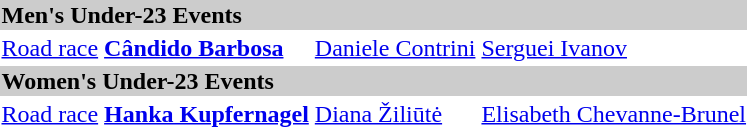<table>
<tr bgcolor="#cccccc">
<td colspan=4><strong>Men's Under-23 Events</strong></td>
</tr>
<tr>
<td><a href='#'>Road race</a><br></td>
<td><strong><a href='#'>Cândido Barbosa</a></strong><br><small></small></td>
<td><a href='#'>Daniele Contrini</a><br><small></small></td>
<td><a href='#'>Serguei Ivanov</a><br><small></small></td>
</tr>
<tr bgcolor="#cccccc">
<td colspan=4><strong>Women's Under-23 Events</strong></td>
</tr>
<tr>
<td><a href='#'>Road race</a><br></td>
<td><strong><a href='#'>Hanka Kupfernagel</a></strong><br><small></small></td>
<td><a href='#'>Diana Žiliūtė</a><br><small></small></td>
<td><a href='#'>Elisabeth Chevanne-Brunel</a><br><small></small></td>
</tr>
</table>
